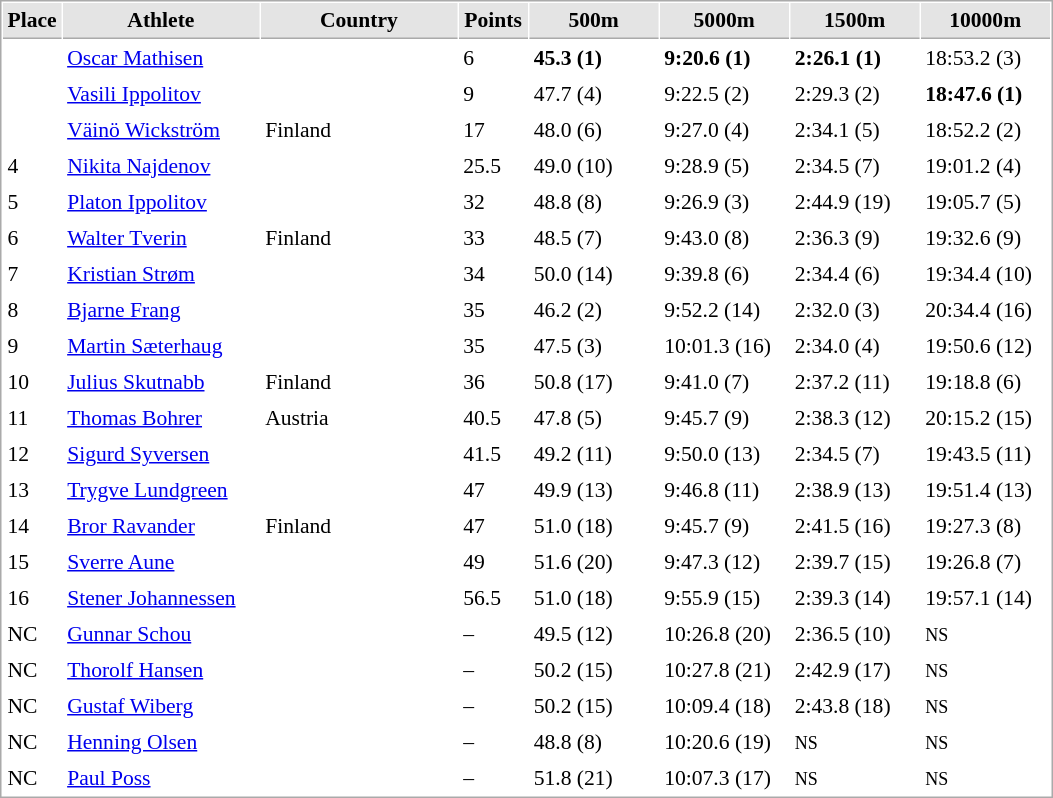<table cellspacing="1" cellpadding="3" style="border:1px solid #AAAAAA;font-size:90%">
<tr bgcolor="#E4E4E4">
<th style="border-bottom:1px solid #AAAAAA" width=15>Place</th>
<th style="border-bottom:1px solid #AAAAAA" width=125>Athlete</th>
<th style="border-bottom:1px solid #AAAAAA" width=125>Country</th>
<th style="border-bottom:1px solid #AAAAAA" width=40>Points</th>
<th style="border-bottom:1px solid #AAAAAA" width=80>500m</th>
<th style="border-bottom:1px solid #AAAAAA" width=80>5000m</th>
<th style="border-bottom:1px solid #AAAAAA" width=80>1500m</th>
<th style="border-bottom:1px solid #AAAAAA" width=80>10000m</th>
</tr>
<tr>
<td></td>
<td><a href='#'>Oscar Mathisen</a></td>
<td></td>
<td>6</td>
<td><strong>45.3 (1)</strong></td>
<td><strong>9:20.6 (1)</strong></td>
<td><strong>2:26.1 (1)</strong></td>
<td>18:53.2 (3)</td>
</tr>
<tr>
<td></td>
<td><a href='#'>Vasili Ippolitov</a></td>
<td></td>
<td>9</td>
<td>47.7 (4)</td>
<td>9:22.5 (2)</td>
<td>2:29.3 (2)</td>
<td><strong>18:47.6 (1)</strong></td>
</tr>
<tr>
<td></td>
<td><a href='#'>Väinö Wickström</a></td>
<td> Finland</td>
<td>17</td>
<td>48.0 (6)</td>
<td>9:27.0 (4)</td>
<td>2:34.1 (5)</td>
<td>18:52.2 (2)</td>
</tr>
<tr>
<td>4</td>
<td><a href='#'>Nikita Najdenov</a></td>
<td></td>
<td>25.5</td>
<td>49.0 (10)</td>
<td>9:28.9 (5)</td>
<td>2:34.5 (7)</td>
<td>19:01.2 (4)</td>
</tr>
<tr>
<td>5</td>
<td><a href='#'>Platon Ippolitov</a></td>
<td></td>
<td>32</td>
<td>48.8 (8)</td>
<td>9:26.9 (3)</td>
<td>2:44.9 (19)</td>
<td>19:05.7 (5)</td>
</tr>
<tr>
<td>6</td>
<td><a href='#'>Walter Tverin</a></td>
<td> Finland</td>
<td>33</td>
<td>48.5 (7)</td>
<td>9:43.0 (8)</td>
<td>2:36.3 (9)</td>
<td>19:32.6 (9)</td>
</tr>
<tr>
<td>7</td>
<td><a href='#'>Kristian Strøm</a></td>
<td></td>
<td>34</td>
<td>50.0 (14)</td>
<td>9:39.8 (6)</td>
<td>2:34.4 (6)</td>
<td>19:34.4 (10)</td>
</tr>
<tr>
<td>8</td>
<td><a href='#'>Bjarne Frang</a></td>
<td></td>
<td>35</td>
<td>46.2 (2)</td>
<td>9:52.2 (14)</td>
<td>2:32.0 (3)</td>
<td>20:34.4 (16)</td>
</tr>
<tr>
<td>9</td>
<td><a href='#'>Martin Sæterhaug</a></td>
<td></td>
<td>35</td>
<td>47.5 (3)</td>
<td>10:01.3 (16)</td>
<td>2:34.0 (4)</td>
<td>19:50.6 (12)</td>
</tr>
<tr>
<td>10</td>
<td><a href='#'>Julius Skutnabb</a></td>
<td> Finland</td>
<td>36</td>
<td>50.8 (17)</td>
<td>9:41.0 (7)</td>
<td>2:37.2 (11)</td>
<td>19:18.8 (6)</td>
</tr>
<tr>
<td>11</td>
<td><a href='#'>Thomas Bohrer</a></td>
<td> Austria</td>
<td>40.5</td>
<td>47.8 (5)</td>
<td>9:45.7 (9)</td>
<td>2:38.3 (12)</td>
<td>20:15.2 (15)</td>
</tr>
<tr>
<td>12</td>
<td><a href='#'>Sigurd Syversen</a></td>
<td></td>
<td>41.5</td>
<td>49.2 (11)</td>
<td>9:50.0 (13)</td>
<td>2:34.5 (7)</td>
<td>19:43.5 (11)</td>
</tr>
<tr>
<td>13</td>
<td><a href='#'>Trygve Lundgreen</a></td>
<td></td>
<td>47</td>
<td>49.9 (13)</td>
<td>9:46.8 (11)</td>
<td>2:38.9 (13)</td>
<td>19:51.4 (13)</td>
</tr>
<tr>
<td>14</td>
<td><a href='#'>Bror Ravander</a></td>
<td> Finland</td>
<td>47</td>
<td>51.0 (18)</td>
<td>9:45.7 (9)</td>
<td>2:41.5 (16)</td>
<td>19:27.3 (8)</td>
</tr>
<tr>
<td>15</td>
<td><a href='#'>Sverre Aune</a></td>
<td></td>
<td>49</td>
<td>51.6 (20)</td>
<td>9:47.3 (12)</td>
<td>2:39.7 (15)</td>
<td>19:26.8 (7)</td>
</tr>
<tr>
<td>16</td>
<td><a href='#'>Stener Johannessen</a></td>
<td></td>
<td>56.5</td>
<td>51.0 (18)</td>
<td>9:55.9 (15)</td>
<td>2:39.3 (14)</td>
<td>19:57.1 (14)</td>
</tr>
<tr>
<td>NC</td>
<td><a href='#'>Gunnar Schou</a></td>
<td></td>
<td>–</td>
<td>49.5 (12)</td>
<td>10:26.8 (20)</td>
<td>2:36.5 (10)</td>
<td><small>NS</small></td>
</tr>
<tr>
<td>NC</td>
<td><a href='#'>Thorolf Hansen</a></td>
<td></td>
<td>–</td>
<td>50.2 (15)</td>
<td>10:27.8 (21)</td>
<td>2:42.9 (17)</td>
<td><small>NS</small></td>
</tr>
<tr>
<td>NC</td>
<td><a href='#'>Gustaf Wiberg</a></td>
<td></td>
<td>–</td>
<td>50.2 (15)</td>
<td>10:09.4 (18)</td>
<td>2:43.8 (18)</td>
<td><small>NS</small></td>
</tr>
<tr>
<td>NC</td>
<td><a href='#'>Henning Olsen</a></td>
<td></td>
<td>–</td>
<td>48.8 (8)</td>
<td>10:20.6 (19)</td>
<td><small>NS</small></td>
<td><small>NS</small></td>
</tr>
<tr>
<td>NC</td>
<td><a href='#'>Paul Poss</a></td>
<td></td>
<td>–</td>
<td>51.8 (21)</td>
<td>10:07.3 (17)</td>
<td><small>NS</small></td>
<td><small>NS</small></td>
</tr>
</table>
